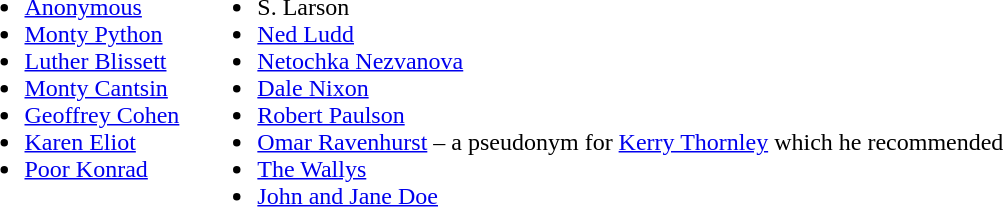<table style="margin: -10px 0 0 0;">
<tr>
<td valign=top><br><ul><li><a href='#'>Anonymous</a></li><li><a href='#'>Monty Python</a></li><li><a href='#'>Luther Blissett</a></li><li><a href='#'>Monty Cantsin</a></li><li><a href='#'>Geoffrey Cohen</a></li><li><a href='#'>Karen Eliot</a></li><li><a href='#'>Poor Konrad</a> </li></ul></td>
<td> </td>
<td valign=top><br><ul><li>S. Larson</li><li><a href='#'>Ned Ludd</a></li><li><a href='#'>Netochka Nezvanova</a></li><li><a href='#'>Dale Nixon</a></li><li><a href='#'>Robert Paulson</a></li><li><a href='#'>Omar Ravenhurst</a> – a pseudonym for <a href='#'>Kerry Thornley</a> which he recommended</li><li><a href='#'>The Wallys</a></li><li><a href='#'>John and Jane Doe</a></li></ul></td>
</tr>
</table>
